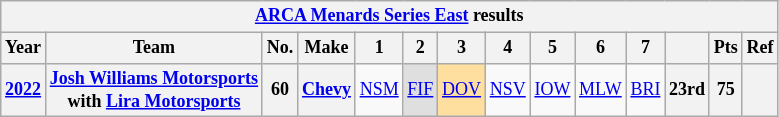<table class="wikitable" style="text-align:center; font-size:75%">
<tr>
<th colspan="23"><a href='#'>ARCA Menards Series East</a> results</th>
</tr>
<tr>
<th>Year</th>
<th>Team</th>
<th>No.</th>
<th>Make</th>
<th>1</th>
<th>2</th>
<th>3</th>
<th>4</th>
<th>5</th>
<th>6</th>
<th>7</th>
<th></th>
<th>Pts</th>
<th>Ref</th>
</tr>
<tr>
<th><a href='#'>2022</a></th>
<th><a href='#'>Josh Williams Motorsports</a> <br> with <a href='#'>Lira Motorsports</a></th>
<th>60</th>
<th><a href='#'>Chevy</a></th>
<td><a href='#'>NSM</a></td>
<td style="background:#DFDFDF;"><a href='#'>FIF</a><br></td>
<td style="background:#FFDF9F;"><a href='#'>DOV</a><br></td>
<td><a href='#'>NSV</a></td>
<td><a href='#'>IOW</a></td>
<td><a href='#'>MLW</a></td>
<td><a href='#'>BRI</a></td>
<th>23rd</th>
<th>75</th>
<th></th>
</tr>
</table>
